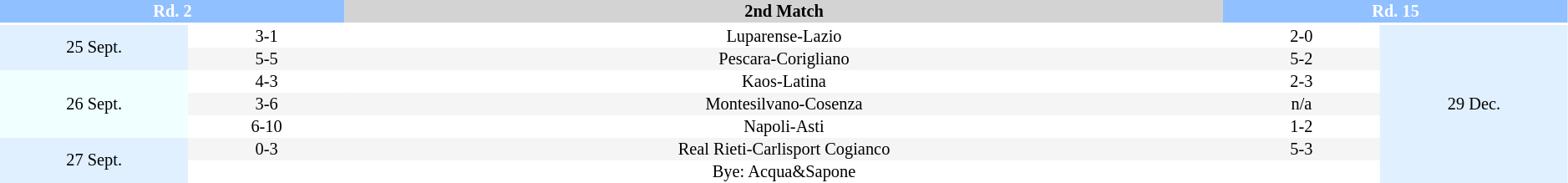<table border=0 cellspacing=0 cellpadding=1 style="font-size: 85%; text-align: center;" width=99%>
<tr>
<td colspan=2 style="background:#90C0FF;color:white;"><strong>Rd. 2</strong></td>
<td style="background:#D3D3D3"><strong>2nd Match</strong></td>
<td colspan=2 style="background:#90C0FF;color:white;"><strong>Rd. 15 </strong></td>
</tr>
<tr align=center>
<th width=12%></th>
<th width=10%></th>
<th width=56%></th>
<th width=10%></th>
<th width=12%></th>
</tr>
<tr>
<td style="background:#E0F0FF" rowspan=2>25 Sept.</td>
<td>3-1</td>
<td>Luparense-Lazio</td>
<td>2-0</td>
<td rowspan=7 style="background:#E0F0FF">29 Dec.</td>
</tr>
<tr style="background:#F5F5F5">
<td>5-5</td>
<td>Pescara-Corigliano</td>
<td>5-2</td>
</tr>
<tr style="background:#FFFFFF">
<td style="background:#F0FFFF" rowspan=3>26 Sept.</td>
<td>4-3</td>
<td>Kaos-Latina</td>
<td>2-3</td>
</tr>
<tr style="background:#F5F5F5">
<td>3-6</td>
<td>Montesilvano-Cosenza</td>
<td>n/a</td>
</tr>
<tr style="background:#FFFFFF">
<td>6-10</td>
<td>Napoli-Asti</td>
<td>1-2</td>
</tr>
<tr style="background:#F5F5F5">
<td style="background:#E0F0FF" rowspan=2>27 Sept.</td>
<td>0-3</td>
<td>Real Rieti-Carlisport Cogianco</td>
<td>5-3</td>
</tr>
<tr style="background:#FFFFFF">
<td></td>
<td>Bye: Acqua&Sapone</td>
<td></td>
</tr>
</table>
